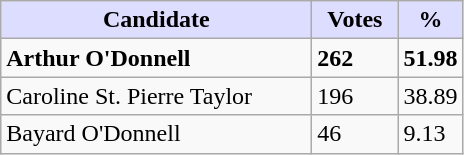<table class="wikitable">
<tr>
<th style="background:#ddf; width:200px;">Candidate</th>
<th style="background:#ddf; width:50px;">Votes</th>
<th style="background:#ddf; width:30px;">%</th>
</tr>
<tr>
<td><strong>Arthur O'Donnell</strong></td>
<td><strong>262</strong></td>
<td><strong>51.98</strong></td>
</tr>
<tr>
<td>Caroline St. Pierre Taylor</td>
<td>196</td>
<td>38.89</td>
</tr>
<tr>
<td>Bayard O'Donnell</td>
<td>46</td>
<td>9.13</td>
</tr>
</table>
